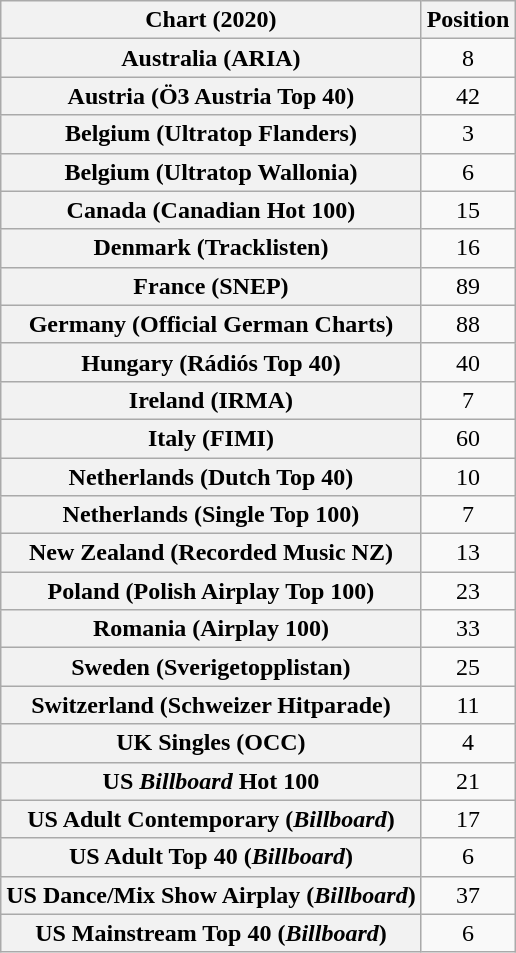<table class="wikitable sortable plainrowheaders" style="text-align:center">
<tr>
<th scope="col">Chart (2020)</th>
<th scope="col">Position</th>
</tr>
<tr>
<th scope="row">Australia (ARIA)</th>
<td>8</td>
</tr>
<tr>
<th scope="row">Austria (Ö3 Austria Top 40)</th>
<td>42</td>
</tr>
<tr>
<th scope="row">Belgium (Ultratop Flanders)</th>
<td>3</td>
</tr>
<tr>
<th scope="row">Belgium (Ultratop Wallonia)</th>
<td>6</td>
</tr>
<tr>
<th scope="row">Canada (Canadian Hot 100)</th>
<td>15</td>
</tr>
<tr>
<th scope="row">Denmark (Tracklisten)</th>
<td>16</td>
</tr>
<tr>
<th scope="row">France (SNEP)</th>
<td>89</td>
</tr>
<tr>
<th scope="row">Germany (Official German Charts)</th>
<td>88</td>
</tr>
<tr>
<th scope="row">Hungary (Rádiós Top 40)</th>
<td>40</td>
</tr>
<tr>
<th scope="row">Ireland (IRMA)</th>
<td>7</td>
</tr>
<tr>
<th scope="row">Italy (FIMI)</th>
<td>60</td>
</tr>
<tr>
<th scope="row">Netherlands (Dutch Top 40)</th>
<td>10</td>
</tr>
<tr>
<th scope="row">Netherlands (Single Top 100)</th>
<td>7</td>
</tr>
<tr>
<th scope="row">New Zealand (Recorded Music NZ)</th>
<td>13</td>
</tr>
<tr>
<th scope="row">Poland (Polish Airplay Top 100)</th>
<td>23</td>
</tr>
<tr>
<th scope="row">Romania (Airplay 100)</th>
<td>33</td>
</tr>
<tr>
<th scope="row">Sweden (Sverigetopplistan)</th>
<td>25</td>
</tr>
<tr>
<th scope="row">Switzerland (Schweizer Hitparade)</th>
<td>11</td>
</tr>
<tr>
<th scope="row">UK Singles (OCC)</th>
<td>4</td>
</tr>
<tr>
<th scope="row">US <em>Billboard</em> Hot 100</th>
<td>21</td>
</tr>
<tr>
<th scope="row">US Adult Contemporary (<em>Billboard</em>)</th>
<td>17</td>
</tr>
<tr>
<th scope="row">US Adult Top 40 (<em>Billboard</em>)</th>
<td>6</td>
</tr>
<tr>
<th scope="row">US Dance/Mix Show Airplay (<em>Billboard</em>)</th>
<td>37</td>
</tr>
<tr>
<th scope="row">US Mainstream Top 40 (<em>Billboard</em>)</th>
<td>6</td>
</tr>
</table>
